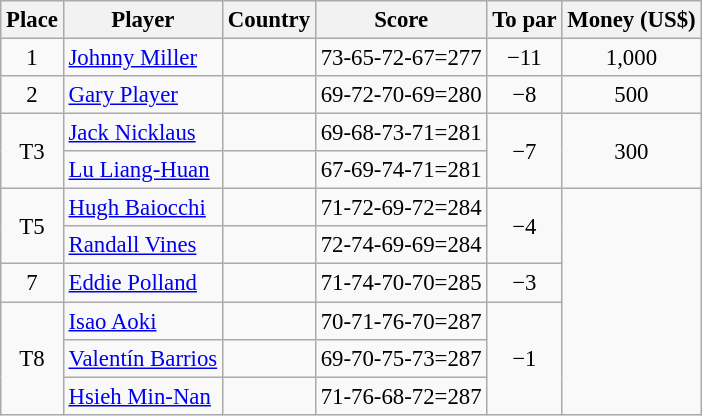<table class="wikitable" style="font-size:95%;">
<tr>
<th>Place</th>
<th>Player</th>
<th>Country</th>
<th>Score</th>
<th>To par</th>
<th>Money (US$)</th>
</tr>
<tr>
<td align=center>1</td>
<td><a href='#'>Johnny Miller</a></td>
<td></td>
<td>73-65-72-67=277</td>
<td align=center>−11</td>
<td align=center>1,000</td>
</tr>
<tr>
<td align=center>2</td>
<td><a href='#'>Gary Player</a></td>
<td></td>
<td>69-72-70-69=280</td>
<td align=center>−8</td>
<td align=center>500</td>
</tr>
<tr>
<td rowspan=2 align=center>T3</td>
<td><a href='#'>Jack Nicklaus</a></td>
<td></td>
<td>69-68-73-71=281</td>
<td rowspan=2 align=center>−7</td>
<td rowspan=2 align=center>300</td>
</tr>
<tr>
<td><a href='#'>Lu Liang-Huan</a></td>
<td></td>
<td>67-69-74-71=281</td>
</tr>
<tr>
<td rowspan=2 align=center>T5</td>
<td><a href='#'>Hugh Baiocchi</a></td>
<td></td>
<td>71-72-69-72=284</td>
<td rowspan=2 align=center>−4</td>
<td rowspan=6></td>
</tr>
<tr>
<td><a href='#'>Randall Vines</a></td>
<td></td>
<td>72-74-69-69=284</td>
</tr>
<tr>
<td align=center>7</td>
<td><a href='#'>Eddie Polland</a></td>
<td></td>
<td>71-74-70-70=285</td>
<td align=center>−3</td>
</tr>
<tr>
<td rowspan=3 align=center>T8</td>
<td><a href='#'>Isao Aoki</a></td>
<td></td>
<td>70-71-76-70=287</td>
<td rowspan=3 align=center>−1</td>
</tr>
<tr>
<td><a href='#'>Valentín Barrios</a></td>
<td></td>
<td>69-70-75-73=287</td>
</tr>
<tr>
<td><a href='#'>Hsieh Min-Nan</a></td>
<td></td>
<td>71-76-68-72=287</td>
</tr>
</table>
